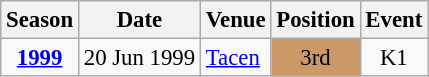<table class="wikitable" style="text-align:center; font-size:95%;">
<tr>
<th>Season</th>
<th>Date</th>
<th>Venue</th>
<th>Position</th>
<th>Event</th>
</tr>
<tr>
<td><strong><a href='#'>1999</a></strong></td>
<td align=right>20 Jun 1999</td>
<td align=left><a href='#'>Tacen</a></td>
<td bgcolor=cc9966>3rd</td>
<td>K1</td>
</tr>
</table>
